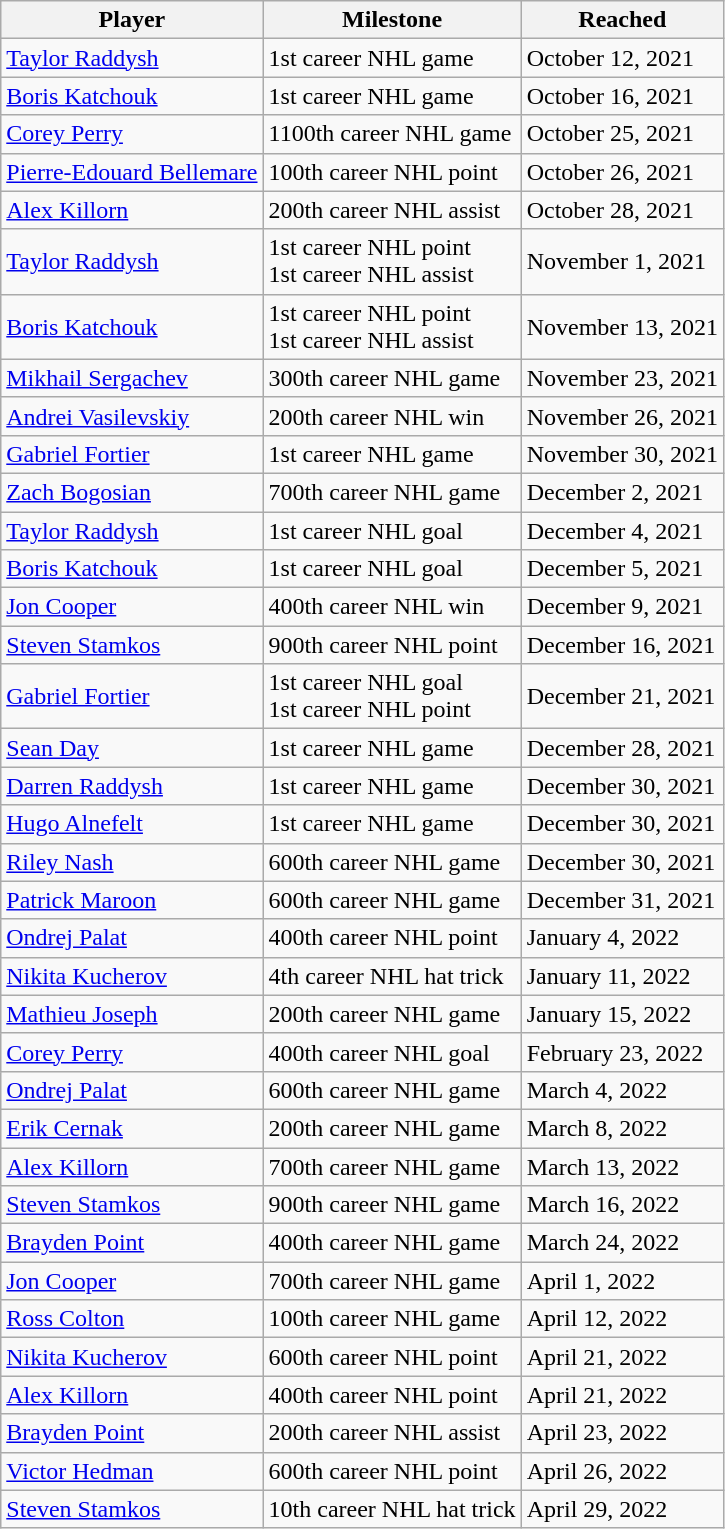<table class="wikitable sortable">
<tr align=center>
<th>Player</th>
<th>Milestone</th>
<th data-sort-type="date">Reached</th>
</tr>
<tr>
<td><a href='#'>Taylor Raddysh</a></td>
<td>1st career NHL game</td>
<td>October 12, 2021</td>
</tr>
<tr>
<td><a href='#'>Boris Katchouk</a></td>
<td>1st career NHL game</td>
<td>October 16, 2021</td>
</tr>
<tr>
<td><a href='#'>Corey Perry</a></td>
<td>1100th career NHL game</td>
<td>October 25, 2021</td>
</tr>
<tr>
<td><a href='#'>Pierre-Edouard Bellemare</a></td>
<td>100th career NHL point</td>
<td>October 26, 2021</td>
</tr>
<tr>
<td><a href='#'>Alex Killorn</a></td>
<td>200th career NHL assist</td>
<td>October 28, 2021</td>
</tr>
<tr>
<td><a href='#'>Taylor Raddysh</a></td>
<td>1st career NHL point<br>1st career NHL assist</td>
<td>November 1, 2021</td>
</tr>
<tr>
<td><a href='#'>Boris Katchouk</a></td>
<td>1st career NHL point<br>1st career NHL assist</td>
<td>November 13, 2021</td>
</tr>
<tr>
<td><a href='#'>Mikhail Sergachev</a></td>
<td>300th career NHL game</td>
<td>November 23, 2021</td>
</tr>
<tr>
<td><a href='#'>Andrei Vasilevskiy</a></td>
<td>200th career NHL win</td>
<td>November 26, 2021</td>
</tr>
<tr>
<td><a href='#'>Gabriel Fortier</a></td>
<td>1st career NHL game</td>
<td>November 30, 2021</td>
</tr>
<tr>
<td><a href='#'>Zach Bogosian</a></td>
<td>700th career NHL game</td>
<td>December 2, 2021</td>
</tr>
<tr>
<td><a href='#'>Taylor Raddysh</a></td>
<td>1st career NHL goal</td>
<td>December 4, 2021</td>
</tr>
<tr>
<td><a href='#'>Boris Katchouk</a></td>
<td>1st career NHL goal</td>
<td>December 5, 2021</td>
</tr>
<tr>
<td><a href='#'>Jon Cooper</a></td>
<td>400th career NHL win</td>
<td>December 9, 2021</td>
</tr>
<tr>
<td><a href='#'>Steven Stamkos</a></td>
<td>900th career NHL point</td>
<td>December 16, 2021</td>
</tr>
<tr>
<td><a href='#'>Gabriel Fortier</a></td>
<td>1st career NHL goal<br>1st career NHL point</td>
<td>December 21, 2021</td>
</tr>
<tr>
<td><a href='#'>Sean Day</a></td>
<td>1st career NHL game</td>
<td>December 28, 2021</td>
</tr>
<tr>
<td><a href='#'>Darren Raddysh</a></td>
<td>1st career NHL game</td>
<td>December 30, 2021</td>
</tr>
<tr>
<td><a href='#'>Hugo Alnefelt</a></td>
<td>1st career NHL game</td>
<td>December 30, 2021</td>
</tr>
<tr>
<td><a href='#'>Riley Nash</a></td>
<td>600th career NHL game</td>
<td>December 30, 2021</td>
</tr>
<tr>
<td><a href='#'>Patrick Maroon</a></td>
<td>600th career NHL game</td>
<td>December 31, 2021</td>
</tr>
<tr>
<td><a href='#'>Ondrej Palat</a></td>
<td>400th career NHL point</td>
<td>January 4, 2022</td>
</tr>
<tr>
<td><a href='#'>Nikita Kucherov</a></td>
<td>4th career NHL hat trick</td>
<td>January 11, 2022</td>
</tr>
<tr>
<td><a href='#'>Mathieu Joseph</a></td>
<td>200th career NHL game</td>
<td>January 15, 2022</td>
</tr>
<tr>
<td><a href='#'>Corey Perry</a></td>
<td>400th career NHL goal</td>
<td>February 23, 2022</td>
</tr>
<tr>
<td><a href='#'>Ondrej Palat</a></td>
<td>600th career NHL game</td>
<td>March 4, 2022</td>
</tr>
<tr>
<td><a href='#'>Erik Cernak</a></td>
<td>200th career NHL game</td>
<td>March 8, 2022</td>
</tr>
<tr>
<td><a href='#'>Alex Killorn</a></td>
<td>700th career NHL game</td>
<td>March 13, 2022</td>
</tr>
<tr>
<td><a href='#'>Steven Stamkos</a></td>
<td>900th career NHL game</td>
<td>March 16, 2022</td>
</tr>
<tr>
<td><a href='#'>Brayden Point</a></td>
<td>400th career NHL game</td>
<td>March 24, 2022</td>
</tr>
<tr>
<td><a href='#'>Jon Cooper</a></td>
<td>700th career NHL game</td>
<td>April 1, 2022</td>
</tr>
<tr>
<td><a href='#'>Ross Colton</a></td>
<td>100th career NHL game</td>
<td>April 12, 2022</td>
</tr>
<tr>
<td><a href='#'>Nikita Kucherov</a></td>
<td>600th career NHL point</td>
<td>April 21, 2022</td>
</tr>
<tr>
<td><a href='#'>Alex Killorn</a></td>
<td>400th career NHL point</td>
<td>April 21, 2022</td>
</tr>
<tr>
<td><a href='#'>Brayden Point</a></td>
<td>200th career NHL assist</td>
<td>April 23, 2022</td>
</tr>
<tr>
<td><a href='#'>Victor Hedman</a></td>
<td>600th career NHL point</td>
<td>April 26, 2022</td>
</tr>
<tr>
<td><a href='#'>Steven Stamkos</a></td>
<td>10th career NHL hat trick</td>
<td>April 29, 2022</td>
</tr>
</table>
